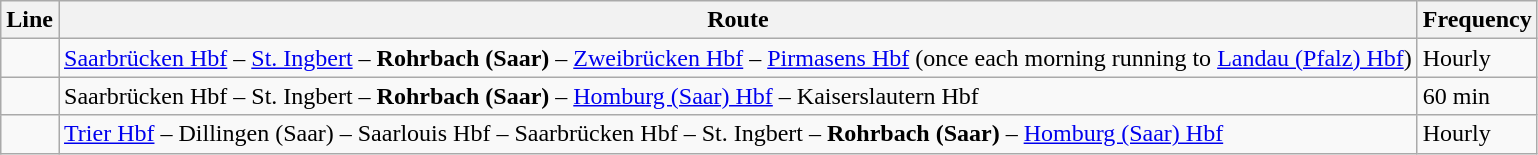<table class="wikitable">
<tr>
<th>Line</th>
<th>Route</th>
<th>Frequency</th>
</tr>
<tr>
<td></td>
<td><a href='#'>Saarbrücken Hbf</a> – <a href='#'>St. Ingbert</a> – <strong>Rohrbach (Saar)</strong> – <a href='#'>Zweibrücken Hbf</a> – <a href='#'>Pirmasens Hbf</a> (once each morning running to <a href='#'>Landau (Pfalz) Hbf</a>)</td>
<td>Hourly</td>
</tr>
<tr>
<td></td>
<td>Saarbrücken Hbf – St. Ingbert – <strong>Rohrbach (Saar)</strong> – <a href='#'>Homburg (Saar) Hbf</a> – Kaiserslautern Hbf</td>
<td>60 min</td>
</tr>
<tr>
<td></td>
<td><a href='#'>Trier Hbf</a> – Dillingen (Saar) – Saarlouis Hbf – Saarbrücken Hbf – St. Ingbert – <strong>Rohrbach (Saar)</strong> – <a href='#'>Homburg (Saar) Hbf</a></td>
<td>Hourly</td>
</tr>
</table>
